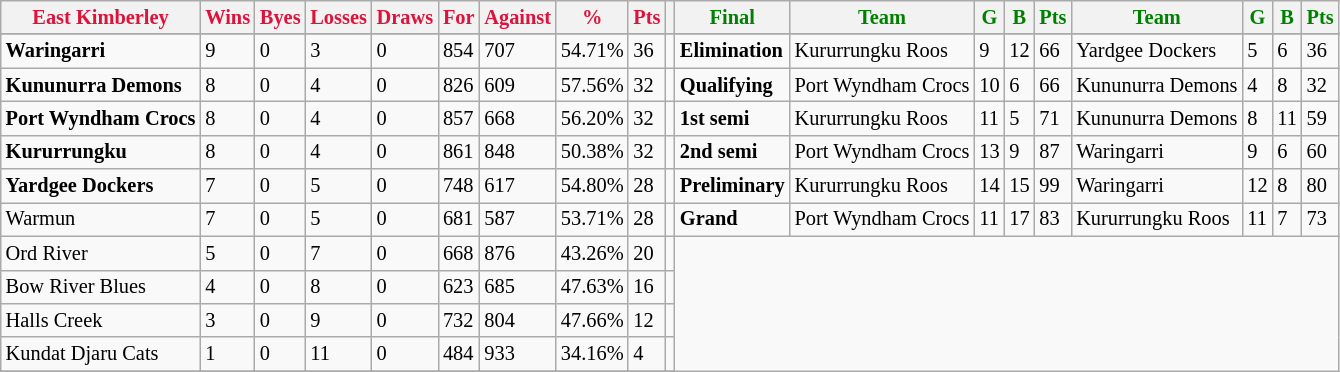<table style="font-size: 85%; text-align: left;" class="wikitable">
<tr>
<th style="color:crimson">East Kimberley</th>
<th style="color:crimson">Wins</th>
<th style="color:crimson">Byes</th>
<th style="color:crimson">Losses</th>
<th style="color:crimson">Draws</th>
<th style="color:crimson">For</th>
<th style="color:crimson">Against</th>
<th style="color:crimson">%</th>
<th style="color:crimson">Pts</th>
<th></th>
<th style="color:green">Final</th>
<th style="color:green">Team</th>
<th style="color:green">G</th>
<th style="color:green">B</th>
<th style="color:green">Pts</th>
<th style="color:green">Team</th>
<th style="color:green">G</th>
<th style="color:green">B</th>
<th style="color:green">Pts</th>
</tr>
<tr>
</tr>
<tr>
</tr>
<tr>
<td><strong>	Waringarri	</strong></td>
<td>9</td>
<td>0</td>
<td>3</td>
<td>0</td>
<td>854</td>
<td>707</td>
<td>54.71%</td>
<td>36</td>
<td></td>
<td><strong>Elimination</strong></td>
<td>Kururrungku Roos</td>
<td>9</td>
<td>12</td>
<td>66</td>
<td>Yardgee Dockers</td>
<td>5</td>
<td>6</td>
<td>36</td>
</tr>
<tr>
<td><strong>	Kununurra Demons	</strong></td>
<td>8</td>
<td>0</td>
<td>4</td>
<td>0</td>
<td>826</td>
<td>609</td>
<td>57.56%</td>
<td>32</td>
<td></td>
<td><strong>Qualifying</strong></td>
<td>Port Wyndham Crocs</td>
<td>10</td>
<td>6</td>
<td>66</td>
<td>Kununurra Demons</td>
<td>4</td>
<td>8</td>
<td>32</td>
</tr>
<tr>
<td><strong>	Port Wyndham Crocs	</strong></td>
<td>8</td>
<td>0</td>
<td>4</td>
<td>0</td>
<td>857</td>
<td>668</td>
<td>56.20%</td>
<td>32</td>
<td></td>
<td><strong>1st semi</strong></td>
<td>Kururrungku Roos</td>
<td>11</td>
<td>5</td>
<td>71</td>
<td>Kununurra Demons</td>
<td>8</td>
<td>11</td>
<td>59</td>
</tr>
<tr>
<td><strong>	Kururrungku 	</strong></td>
<td>8</td>
<td>0</td>
<td>4</td>
<td>0</td>
<td>861</td>
<td>848</td>
<td>50.38%</td>
<td>32</td>
<td></td>
<td><strong>2nd semi</strong></td>
<td>Port Wyndham Crocs</td>
<td>13</td>
<td>9</td>
<td>87</td>
<td>Waringarri</td>
<td>9</td>
<td>6</td>
<td>60</td>
</tr>
<tr>
<td><strong>	Yardgee Dockers	</strong></td>
<td>7</td>
<td>0</td>
<td>5</td>
<td>0</td>
<td>748</td>
<td>617</td>
<td>54.80%</td>
<td>28</td>
<td></td>
<td><strong>Preliminary</strong></td>
<td>Kururrungku Roos</td>
<td>14</td>
<td>15</td>
<td>99</td>
<td>Waringarri</td>
<td>12</td>
<td>8</td>
<td>80</td>
</tr>
<tr>
<td>Warmun</td>
<td>7</td>
<td>0</td>
<td>5</td>
<td>0</td>
<td>681</td>
<td>587</td>
<td>53.71%</td>
<td>28</td>
<td></td>
<td><strong>Grand</strong></td>
<td>Port Wyndham Crocs</td>
<td>11</td>
<td>17</td>
<td>83</td>
<td>Kururrungku Roos</td>
<td>11</td>
<td>7</td>
<td>73</td>
</tr>
<tr>
<td>Ord River</td>
<td>5</td>
<td>0</td>
<td>7</td>
<td>0</td>
<td>668</td>
<td>876</td>
<td>43.26%</td>
<td>20</td>
<td></td>
</tr>
<tr>
<td>Bow River Blues</td>
<td>4</td>
<td>0</td>
<td>8</td>
<td>0</td>
<td>623</td>
<td>685</td>
<td>47.63%</td>
<td>16</td>
<td></td>
</tr>
<tr>
<td>Halls Creek</td>
<td>3</td>
<td>0</td>
<td>9</td>
<td>0</td>
<td>732</td>
<td>804</td>
<td>47.66%</td>
<td>12</td>
<td></td>
</tr>
<tr>
<td>Kundat Djaru Cats</td>
<td>1</td>
<td>0</td>
<td>11</td>
<td>0</td>
<td>484</td>
<td>933</td>
<td>34.16%</td>
<td>4</td>
<td></td>
</tr>
<tr>
</tr>
</table>
